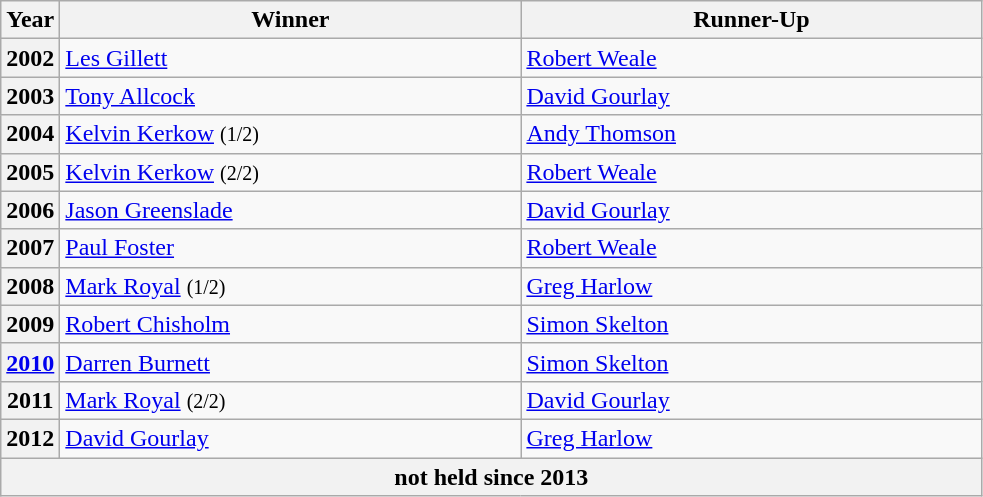<table class="wikitable">
<tr>
<th>Year</th>
<th width=300>Winner</th>
<th width=300>Runner-Up</th>
</tr>
<tr>
<th>2002</th>
<td> <a href='#'>Les Gillett</a></td>
<td> <a href='#'>Robert Weale</a></td>
</tr>
<tr>
<th>2003</th>
<td> <a href='#'>Tony Allcock</a></td>
<td> <a href='#'>David Gourlay</a></td>
</tr>
<tr>
<th>2004</th>
<td> <a href='#'>Kelvin Kerkow</a> <small>(1/2)</small></td>
<td> <a href='#'>Andy Thomson</a></td>
</tr>
<tr>
<th>2005</th>
<td> <a href='#'>Kelvin Kerkow</a> <small>(2/2)</small></td>
<td> <a href='#'>Robert Weale</a></td>
</tr>
<tr>
<th>2006</th>
<td> <a href='#'>Jason Greenslade</a></td>
<td> <a href='#'>David Gourlay</a></td>
</tr>
<tr>
<th>2007</th>
<td> <a href='#'>Paul Foster</a></td>
<td> <a href='#'>Robert Weale</a></td>
</tr>
<tr>
<th>2008</th>
<td> <a href='#'>Mark Royal</a> <small>(1/2)</small></td>
<td> <a href='#'>Greg Harlow</a></td>
</tr>
<tr>
<th>2009</th>
<td> <a href='#'>Robert Chisholm</a></td>
<td> <a href='#'>Simon Skelton</a></td>
</tr>
<tr>
<th><a href='#'>2010</a></th>
<td> <a href='#'>Darren Burnett</a></td>
<td> <a href='#'>Simon Skelton</a></td>
</tr>
<tr>
<th>2011</th>
<td> <a href='#'>Mark Royal</a> <small>(2/2)</small></td>
<td> <a href='#'>David Gourlay</a></td>
</tr>
<tr>
<th>2012</th>
<td> <a href='#'>David Gourlay</a></td>
<td> <a href='#'>Greg Harlow</a></td>
</tr>
<tr>
<th colspan=4>not held since 2013</th>
</tr>
</table>
